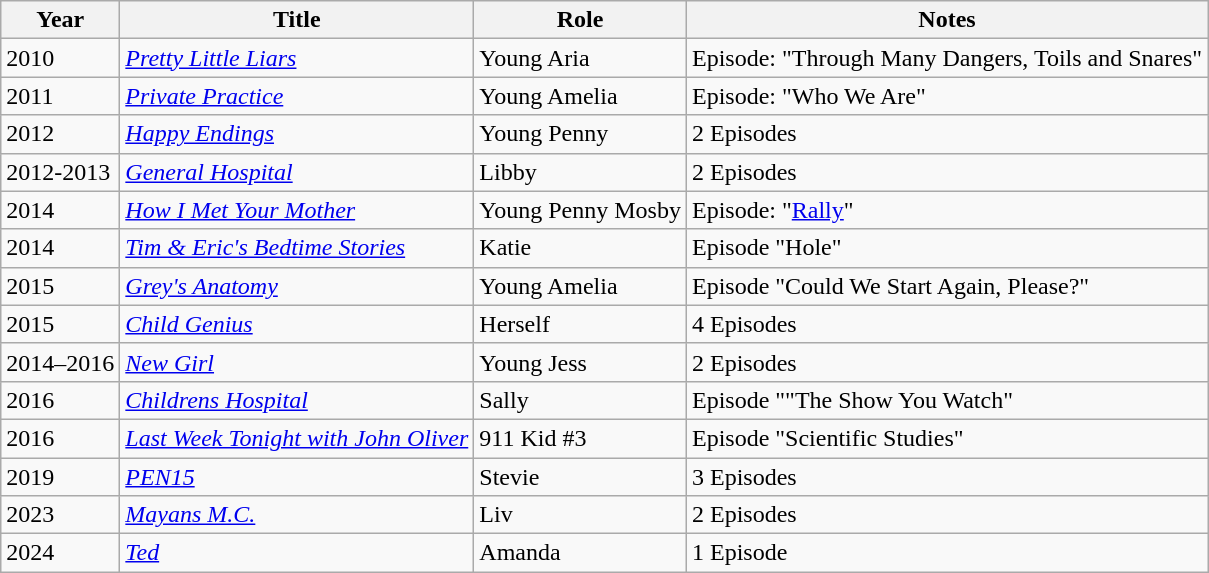<table class="wikitable sortable">
<tr>
<th>Year</th>
<th>Title</th>
<th>Role</th>
<th>Notes</th>
</tr>
<tr>
<td>2010</td>
<td><em><a href='#'>Pretty Little Liars</a></em></td>
<td>Young Aria</td>
<td>Episode: "Through Many Dangers, Toils and Snares"</td>
</tr>
<tr>
<td>2011</td>
<td><em><a href='#'>Private Practice</a></em></td>
<td>Young Amelia</td>
<td>Episode: "Who We Are"</td>
</tr>
<tr>
<td>2012</td>
<td><em><a href='#'>Happy Endings</a></em></td>
<td>Young Penny</td>
<td>2 Episodes</td>
</tr>
<tr>
<td>2012-2013</td>
<td><em><a href='#'>General Hospital</a></em></td>
<td>Libby</td>
<td>2 Episodes</td>
</tr>
<tr>
<td>2014</td>
<td><em><a href='#'>How I Met Your Mother</a></em></td>
<td>Young Penny Mosby</td>
<td>Episode: "<a href='#'>Rally</a>"</td>
</tr>
<tr>
<td>2014</td>
<td><em><a href='#'>Tim & Eric's Bedtime Stories</a></em></td>
<td>Katie</td>
<td>Episode "Hole"</td>
</tr>
<tr>
<td>2015</td>
<td><em><a href='#'>Grey's Anatomy</a></em></td>
<td>Young Amelia</td>
<td>Episode "Could We Start Again, Please?"</td>
</tr>
<tr>
<td>2015</td>
<td><em><a href='#'>Child Genius</a></em></td>
<td>Herself</td>
<td>4 Episodes</td>
</tr>
<tr>
<td>2014–2016</td>
<td><em><a href='#'>New Girl</a></em></td>
<td>Young Jess</td>
<td>2 Episodes</td>
</tr>
<tr>
<td>2016</td>
<td><em><a href='#'>Childrens Hospital</a></em></td>
<td>Sally</td>
<td>Episode ""The Show You Watch"</td>
</tr>
<tr>
<td>2016</td>
<td><em><a href='#'>Last Week Tonight with John Oliver</a></em></td>
<td>911 Kid #3</td>
<td>Episode "Scientific Studies"</td>
</tr>
<tr>
<td>2019</td>
<td><em><a href='#'>PEN15</a></em></td>
<td>Stevie</td>
<td>3 Episodes</td>
</tr>
<tr>
<td>2023</td>
<td><em><a href='#'>Mayans M.C.</a></em></td>
<td>Liv</td>
<td>2 Episodes</td>
</tr>
<tr>
<td>2024</td>
<td><em><a href='#'>Ted</a></em></td>
<td>Amanda</td>
<td>1 Episode</td>
</tr>
</table>
